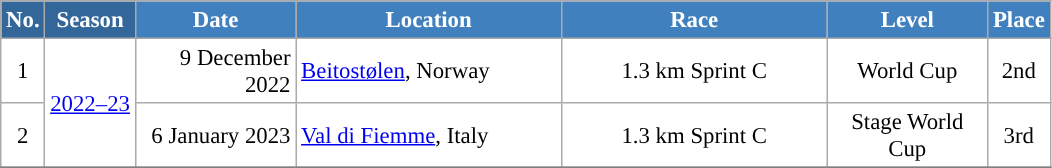<table class="wikitable sortable" style="font-size:95%; text-align:center; border:grey solid 1px; border-collapse:collapse; background:#ffffff;">
<tr style="background:#efefef;">
<th style="background-color:#369; color:white;">No.</th>
<th style="background-color:#369; color:white;">Season</th>
<th style="background-color:#4180be; color:white; width:100px;">Date</th>
<th style="background-color:#4180be; color:white; width:170px;">Location</th>
<th style="background-color:#4180be; color:white; width:170px;">Race</th>
<th style="background-color:#4180be; color:white; width:100px;">Level</th>
<th style="background-color:#4180be; color:white;">Place</th>
</tr>
<tr>
<td align=center>1</td>
<td rowspan=2 align=center><a href='#'>2022–23</a></td>
<td align=right>9 December 2022</td>
<td align=left> <a href='#'>Beitostølen</a>, Norway</td>
<td>1.3 km Sprint C</td>
<td>World Cup</td>
<td>2nd</td>
</tr>
<tr>
<td align=center>2</td>
<td align=right>6 January 2023</td>
<td align=left> <a href='#'>Val di Fiemme</a>, Italy</td>
<td>1.3 km Sprint C</td>
<td>Stage World Cup</td>
<td>3rd</td>
</tr>
<tr>
</tr>
</table>
